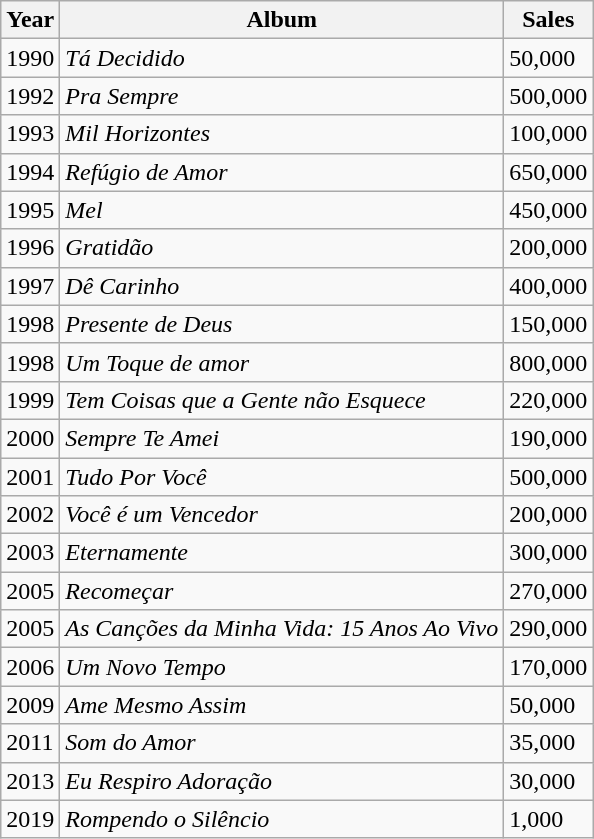<table class="wikitable">
<tr>
<th>Year</th>
<th>Album</th>
<th>Sales</th>
</tr>
<tr>
<td>1990</td>
<td><em>Tá Decidido</em></td>
<td>50,000</td>
</tr>
<tr>
<td>1992</td>
<td><em>Pra Sempre</em></td>
<td>500,000</td>
</tr>
<tr>
<td>1993</td>
<td><em>Mil Horizontes</em></td>
<td>100,000</td>
</tr>
<tr>
<td>1994</td>
<td><em>Refúgio de Amor</em></td>
<td>650,000</td>
</tr>
<tr>
<td>1995</td>
<td><em>Mel</em></td>
<td>450,000</td>
</tr>
<tr>
<td>1996</td>
<td><em>Gratidão</em></td>
<td>200,000</td>
</tr>
<tr>
<td>1997</td>
<td><em>Dê Carinho</em></td>
<td>400,000</td>
</tr>
<tr>
<td>1998</td>
<td><em>Presente de Deus</em></td>
<td>150,000</td>
</tr>
<tr>
<td>1998</td>
<td><em>Um Toque de amor</em></td>
<td>800,000</td>
</tr>
<tr>
<td>1999</td>
<td><em>Tem Coisas que a Gente não Esquece</em></td>
<td>220,000</td>
</tr>
<tr>
<td>2000</td>
<td><em>Sempre Te Amei</em></td>
<td>190,000</td>
</tr>
<tr>
<td>2001</td>
<td><em>Tudo Por Você</em></td>
<td>500,000</td>
</tr>
<tr>
<td>2002</td>
<td><em>Você é um Vencedor</em></td>
<td>200,000</td>
</tr>
<tr>
<td>2003</td>
<td><em>Eternamente</em></td>
<td>300,000</td>
</tr>
<tr>
<td>2005</td>
<td><em>Recomeçar</em></td>
<td>270,000</td>
</tr>
<tr>
<td>2005</td>
<td><em>As Canções da Minha Vida: 15 Anos Ao Vivo</em></td>
<td>290,000</td>
</tr>
<tr>
<td>2006</td>
<td><em>Um Novo Tempo</em></td>
<td>170,000</td>
</tr>
<tr>
<td>2009</td>
<td><em>Ame Mesmo Assim</em></td>
<td>50,000</td>
</tr>
<tr>
<td>2011</td>
<td><em>Som do Amor</em></td>
<td>35,000</td>
</tr>
<tr>
<td>2013</td>
<td><em>Eu Respiro Adoração</em></td>
<td>30,000</td>
</tr>
<tr>
<td>2019</td>
<td><em>Rompendo o Silêncio</em></td>
<td>1,000</td>
</tr>
</table>
